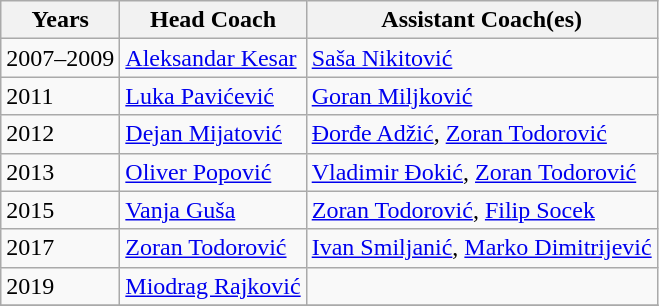<table class="wikitable">
<tr>
<th>Years</th>
<th>Head Coach</th>
<th>Assistant Coach(es)</th>
</tr>
<tr>
<td>2007–2009</td>
<td><a href='#'>Aleksandar Kesar</a></td>
<td><a href='#'>Saša Nikitović</a></td>
</tr>
<tr>
<td>2011</td>
<td> <a href='#'>Luka Pavićević</a></td>
<td><a href='#'>Goran Miljković</a></td>
</tr>
<tr>
<td>2012</td>
<td><a href='#'>Dejan Mijatović</a></td>
<td><a href='#'>Đorđe Adžić</a>, <a href='#'>Zoran Todorović</a></td>
</tr>
<tr>
<td>2013</td>
<td><a href='#'>Oliver Popović</a></td>
<td><a href='#'>Vladimir Đokić</a>, <a href='#'>Zoran Todorović</a></td>
</tr>
<tr>
<td>2015</td>
<td><a href='#'>Vanja Guša</a></td>
<td><a href='#'>Zoran Todorović</a>, <a href='#'>Filip Socek</a></td>
</tr>
<tr>
<td>2017</td>
<td><a href='#'>Zoran Todorović</a></td>
<td><a href='#'>Ivan Smiljanić</a>, <a href='#'>Marko Dimitrijević</a></td>
</tr>
<tr>
<td>2019</td>
<td><a href='#'>Miodrag Rajković</a></td>
<td></td>
</tr>
<tr>
</tr>
</table>
